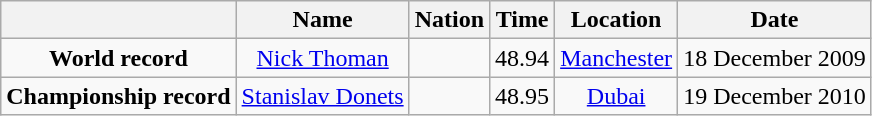<table class=wikitable style=text-align:center>
<tr>
<th></th>
<th>Name</th>
<th>Nation</th>
<th>Time</th>
<th>Location</th>
<th>Date</th>
</tr>
<tr>
<td><strong>World record</strong></td>
<td><a href='#'>Nick Thoman</a></td>
<td></td>
<td align=left>48.94</td>
<td><a href='#'>Manchester</a></td>
<td>18 December 2009</td>
</tr>
<tr>
<td><strong>Championship record</strong></td>
<td><a href='#'>Stanislav Donets</a></td>
<td></td>
<td align=left>48.95</td>
<td><a href='#'>Dubai</a></td>
<td>19 December 2010</td>
</tr>
</table>
